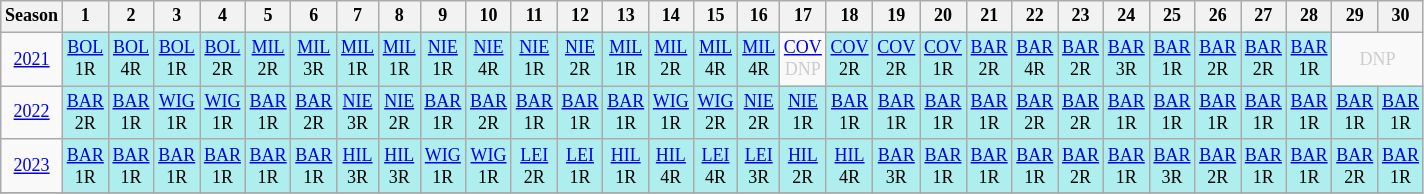<table class="wikitable" style="width:18%; margin:0; font-size:75%">
<tr>
<th>Season</th>
<th>1</th>
<th>2</th>
<th>3</th>
<th>4</th>
<th>5</th>
<th>6</th>
<th>7</th>
<th>8</th>
<th>9</th>
<th>10</th>
<th>11</th>
<th>12</th>
<th>13</th>
<th>14</th>
<th>15</th>
<th>16</th>
<th>17</th>
<th>18</th>
<th>19</th>
<th>20</th>
<th>21</th>
<th>22</th>
<th>23</th>
<th>24</th>
<th>25</th>
<th>26</th>
<th>27</th>
<th>28</th>
<th>29</th>
<th>30</th>
</tr>
<tr>
<td style="text-align:center;"background:#efefef;"><a href='#'>2021</a> <br></td>
<td style="text-align:center; background:#afeeee;"><a href='#'>BOL</a><br>1R</td>
<td style="text-align:center; background:#afeeee;"><a href='#'>BOL</a><br>4R</td>
<td style="text-align:center; background:#afeeee;"><a href='#'>BOL</a><br>1R</td>
<td style="text-align:center; background:#afeeee;"><a href='#'>BOL</a><br>2R</td>
<td style="text-align:center; background:#afeeee;"><a href='#'>MIL</a><br>2R</td>
<td style="text-align:center; background:#afeeee;"><a href='#'>MIL</a><br>3R</td>
<td style="text-align:center; background:#afeeee;"><a href='#'>MIL</a><br>1R</td>
<td style="text-align:center; background:#afeeee;"><a href='#'>MIL</a><br>1R</td>
<td style="text-align:center; background:#afeeee;"><a href='#'>NIE</a><br>1R</td>
<td style="text-align:center; background:#afeeee;"><a href='#'>NIE</a><br>4R</td>
<td style="text-align:center; background:#afeeee;"><a href='#'>NIE</a><br>1R</td>
<td style="text-align:center; background:#afeeee;"><a href='#'>NIE</a><br>2R</td>
<td style="text-align:center; background:#afeeee;"><a href='#'>MIL</a><br>1R</td>
<td style="text-align:center; background:#afeeee;"><a href='#'>MIL</a><br>2R</td>
<td style="text-align:center; background:#afeeee;"><a href='#'>MIL</a><br>4R</td>
<td style="text-align:center; background:#afeeee;"><a href='#'>MIL</a><br>4R</td>
<td style="text-align:center; color:#ccc;"><a href='#'>COV</a><br>DNP</td>
<td style="text-align:center; background:#afeeee;"><a href='#'>COV</a><br>2R</td>
<td style="text-align:center; background:#afeeee;"><a href='#'>COV</a><br>2R</td>
<td style="text-align:center; background:#afeeee;"><a href='#'>COV</a><br>1R</td>
<td style="text-align:center; background:#afeeee;"><a href='#'>BAR</a><br>2R</td>
<td style="text-align:center; background:#afeeee;"><a href='#'>BAR</a><br>4R</td>
<td style="text-align:center; background:#afeeee;"><a href='#'>BAR</a><br>2R</td>
<td style="text-align:center; background:#afeeee;"><a href='#'>BAR</a><br>3R</td>
<td style="text-align:center; background:#afeeee;"><a href='#'>BAR</a><br>1R</td>
<td style="text-align:center; background:#afeeee;"><a href='#'>BAR</a><br>2R</td>
<td style="text-align:center; background:#afeeee;"><a href='#'>BAR</a><br>2R</td>
<td style="text-align:center; background:#afeeee;"><a href='#'>BAR</a><br>1R</td>
<td colspan="2" style="text-align:center; color:#ccc;">DNP</td>
</tr>
<tr>
<td style="text-align:center;"background:#efefef;"><a href='#'>2022</a></td>
<td style="text-align:center; background:#afeeee;"><a href='#'>BAR</a><br>2R</td>
<td style="text-align:center; background:#afeeee;"><a href='#'>BAR</a><br>1R</td>
<td style="text-align:center; background:#afeeee;"><a href='#'>WIG</a><br>1R</td>
<td style="text-align:center; background:#afeeee;"><a href='#'>WIG</a><br>1R</td>
<td style="text-align:center; background:#afeeee;"><a href='#'>BAR</a><br>1R</td>
<td style="text-align:center; background:#afeeee;"><a href='#'>BAR</a><br>2R</td>
<td style="text-align:center; background:#afeeee;"><a href='#'>NIE</a><br>3R</td>
<td style="text-align:center; background:#afeeee;"><a href='#'>NIE</a><br>2R</td>
<td style="text-align:center; background:#afeeee;"><a href='#'>BAR</a><br>1R</td>
<td style="text-align:center; background:#afeeee;"><a href='#'>BAR</a><br>2R</td>
<td style="text-align:center; background:#afeeee;"><a href='#'>BAR</a><br>1R</td>
<td style="text-align:center; background:#afeeee;"><a href='#'>BAR</a><br>1R</td>
<td style="text-align:center; background:#afeeee;"><a href='#'>BAR</a><br>1R</td>
<td style="text-align:center; background:#afeeee;"><a href='#'>WIG</a><br>1R</td>
<td style="text-align:center; background:#afeeee;"><a href='#'>WIG</a><br>2R</td>
<td style="text-align:center; background:#afeeee;"><a href='#'>NIE</a><br>2R</td>
<td style="text-align:center; background:#afeeee;"><a href='#'>NIE</a><br>1R</td>
<td style="text-align:center; background:#afeeee;"><a href='#'>BAR</a><br>1R</td>
<td style="text-align:center; background:#afeeee;"><a href='#'>BAR</a><br>1R</td>
<td style="text-align:center; background:#afeeee;"><a href='#'>BAR</a><br>1R</td>
<td style="text-align:center; background:#afeeee;"><a href='#'>BAR</a><br>1R</td>
<td style="text-align:center; background:#afeeee;"><a href='#'>BAR</a><br>2R</td>
<td style="text-align:center; background:#afeeee;"><a href='#'>BAR</a><br>2R</td>
<td style="text-align:center; background:#afeeee;"><a href='#'>BAR</a><br>1R</td>
<td style="text-align:center; background:#afeeee;"><a href='#'>BAR</a><br>1R</td>
<td style="text-align:center; background:#afeeee;"><a href='#'>BAR</a><br>1R</td>
<td style="text-align:center; background:#afeeee;"><a href='#'>BAR</a><br>1R</td>
<td style="text-align:center; background:#afeeee;"><a href='#'>BAR</a><br>1R</td>
<td style="text-align:center; background:#afeeee;"><a href='#'>BAR</a><br>1R</td>
<td style="text-align:center; background:#afeeee;"><a href='#'>BAR</a><br>1R</td>
</tr>
<tr>
<td style="text-align:center;"background:#efefef;"><a href='#'>2023</a></td>
<td style="text-align:center; background:#afeeee;"><a href='#'>BAR</a><br>1R</td>
<td style="text-align:center; background:#afeeee;"><a href='#'>BAR</a><br>1R</td>
<td style="text-align:center; background:#afeeee;"><a href='#'>BAR</a><br>1R</td>
<td style="text-align:center; background:#afeeee;"><a href='#'>BAR</a><br>1R</td>
<td style="text-align:center; background:#afeeee;"><a href='#'>BAR</a><br>1R</td>
<td style="text-align:center; background:#afeeee;"><a href='#'>BAR</a><br>1R</td>
<td style="text-align:center; background:#afeeee;"><a href='#'>HIL</a><br>3R</td>
<td style="text-align:center; background:#afeeee;"><a href='#'>HIL</a><br>3R</td>
<td style="text-align:center; background:#afeeee;"><a href='#'>WIG</a><br>1R</td>
<td style="text-align:center; background:#afeeee;"><a href='#'>WIG</a><br>1R</td>
<td style="text-align:center; background:#afeeee;"><a href='#'>LEI</a><br>2R</td>
<td style="text-align:center; background:#afeeee;"><a href='#'>LEI</a><br>1R</td>
<td style="text-align:center; background:#afeeee;"><a href='#'>HIL</a><br>1R</td>
<td style="text-align:center; background:#afeeee;"><a href='#'>HIL</a><br>4R</td>
<td style="text-align:center; background:#afeeee;"><a href='#'>LEI</a><br>4R</td>
<td style="text-align:center; background:#afeeee;"><a href='#'>LEI</a><br>3R</td>
<td style="text-align:center; background:#afeeee;"><a href='#'>HIL</a><br>2R</td>
<td style="text-align:center; background:#afeeee;"><a href='#'>HIL</a><br>4R</td>
<td style="text-align:center; background:#afeeee;"><a href='#'>BAR</a><br>3R</td>
<td style="text-align:center; background:#afeeee;"><a href='#'>BAR</a><br>1R</td>
<td style="text-align:center; background:#afeeee;"><a href='#'>BAR</a><br>1R</td>
<td style="text-align:center; background:#afeeee;"><a href='#'>BAR</a><br>1R</td>
<td style="text-align:center; background:#afeeee;"><a href='#'>BAR</a><br>2R</td>
<td style="text-align:center; background:#afeeee;"><a href='#'>BAR</a><br>1R</td>
<td style="text-align:center; background:#afeeee;"><a href='#'>BAR</a><br>3R</td>
<td style="text-align:center; background:#afeeee;"><a href='#'>BAR</a><br>2R</td>
<td style="text-align:center; background:#afeeee;"><a href='#'>BAR</a><br>1R</td>
<td style="text-align:center; background:#afeeee;"><a href='#'>BAR</a><br>1R</td>
<td style="text-align:center; background:#afeeee;"><a href='#'>BAR</a><br>2R</td>
<td style="text-align:center; background:#afeeee;"><a href='#'>BAR</a><br>1R</td>
</tr>
<tr>
</tr>
</table>
